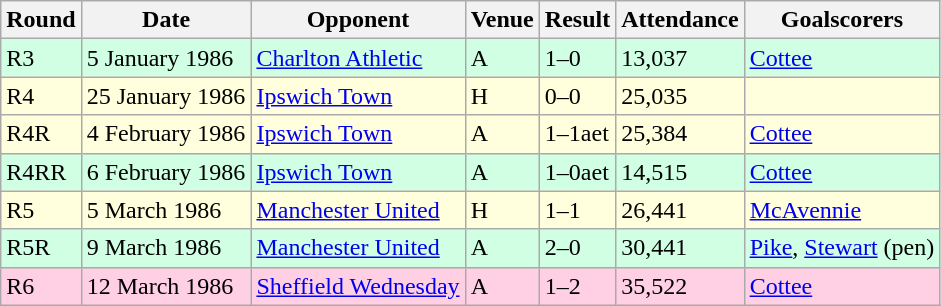<table class="wikitable">
<tr>
<th>Round</th>
<th>Date</th>
<th>Opponent</th>
<th>Venue</th>
<th>Result</th>
<th>Attendance</th>
<th>Goalscorers</th>
</tr>
<tr style="background-color: #d0ffe3;">
<td>R3</td>
<td>5 January 1986</td>
<td><a href='#'>Charlton Athletic</a></td>
<td>A</td>
<td>1–0</td>
<td>13,037</td>
<td><a href='#'>Cottee</a></td>
</tr>
<tr style="background-color: #ffffdd;">
<td>R4</td>
<td>25 January 1986</td>
<td><a href='#'>Ipswich Town</a></td>
<td>H</td>
<td>0–0</td>
<td>25,035</td>
<td></td>
</tr>
<tr style="background-color: #ffffdd;">
<td>R4R</td>
<td>4 February 1986</td>
<td><a href='#'>Ipswich Town</a></td>
<td>A</td>
<td>1–1aet</td>
<td>25,384</td>
<td><a href='#'>Cottee</a></td>
</tr>
<tr style="background-color: #d0ffe3;">
<td>R4RR</td>
<td>6 February 1986</td>
<td><a href='#'>Ipswich Town</a></td>
<td>A</td>
<td>1–0aet</td>
<td>14,515</td>
<td><a href='#'>Cottee</a></td>
</tr>
<tr style="background-color: #ffffdd;">
<td>R5</td>
<td>5 March 1986</td>
<td><a href='#'>Manchester United</a></td>
<td>H</td>
<td>1–1</td>
<td>26,441</td>
<td><a href='#'>McAvennie</a></td>
</tr>
<tr style="background-color: #d0ffe3;">
<td>R5R</td>
<td>9 March 1986</td>
<td><a href='#'>Manchester United</a></td>
<td>A</td>
<td>2–0</td>
<td>30,441</td>
<td><a href='#'>Pike</a>, <a href='#'>Stewart</a> (pen)</td>
</tr>
<tr style="background-color: #ffd0e3;">
<td>R6</td>
<td>12 March 1986</td>
<td><a href='#'>Sheffield Wednesday</a></td>
<td>A</td>
<td>1–2</td>
<td>35,522</td>
<td><a href='#'>Cottee</a></td>
</tr>
</table>
